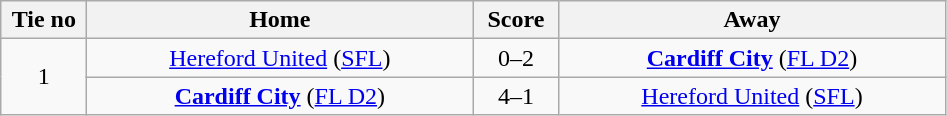<table class="wikitable" style="text-align:center">
<tr>
<th width=50>Tie no</th>
<th width=250>Home</th>
<th width=50>Score</th>
<th width=250>Away</th>
</tr>
<tr>
<td rowspan=2>1</td>
<td><a href='#'>Hereford United</a> (<a href='#'>SFL</a>)</td>
<td>0–2</td>
<td><strong><a href='#'>Cardiff City</a></strong> (<a href='#'>FL D2</a>)</td>
</tr>
<tr>
<td><strong><a href='#'>Cardiff City</a></strong> (<a href='#'>FL D2</a>)</td>
<td>4–1</td>
<td><a href='#'>Hereford United</a> (<a href='#'>SFL</a>)</td>
</tr>
</table>
